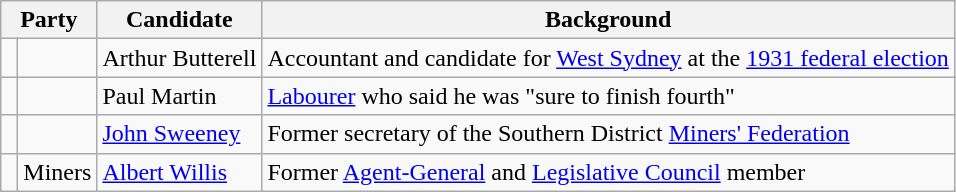<table class="wikitable">
<tr>
<th colspan="2">Party</th>
<th>Candidate</th>
<th>Background</th>
</tr>
<tr>
<td> </td>
<td></td>
<td>Arthur Butterell</td>
<td>Accountant and candidate for <a href='#'>West Sydney</a> at the <a href='#'>1931 federal election</a></td>
</tr>
<tr>
<td> </td>
<td></td>
<td>Paul Martin</td>
<td><a href='#'>Labourer</a> who said he was "sure to finish fourth"</td>
</tr>
<tr>
<td> </td>
<td></td>
<td><a href='#'>John Sweeney</a></td>
<td>Former secretary of the Southern District <a href='#'>Miners' Federation</a></td>
</tr>
<tr>
<td> </td>
<td>Miners</td>
<td><a href='#'>Albert Willis</a></td>
<td>Former <a href='#'>Agent-General</a> and <a href='#'>Legislative Council</a> member</td>
</tr>
</table>
